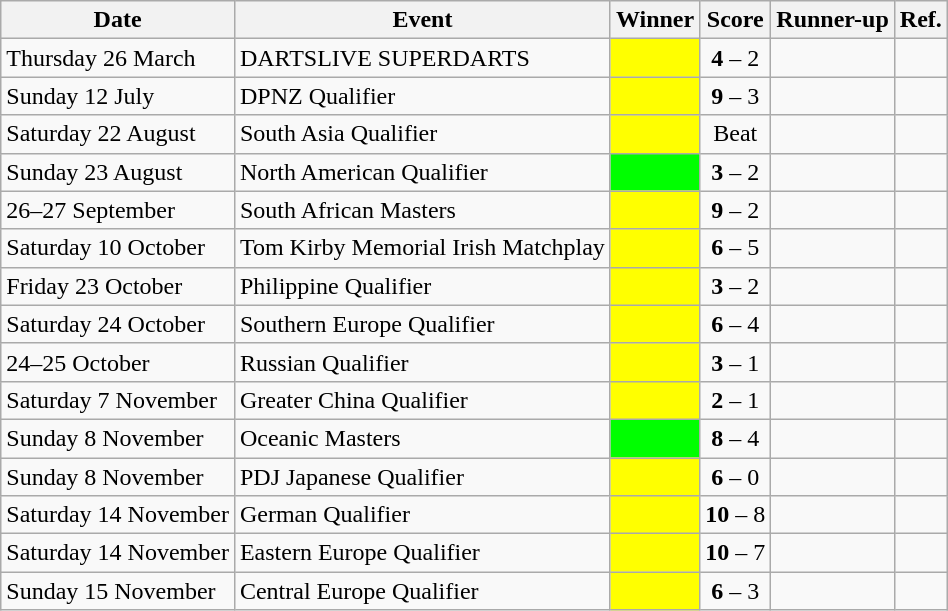<table class="wikitable">
<tr>
<th>Date</th>
<th>Event</th>
<th>Winner</th>
<th>Score</th>
<th>Runner-up</th>
<th>Ref.</th>
</tr>
<tr>
<td>Thursday 26 March</td>
<td>DARTSLIVE SUPERDARTS</td>
<td align=right style="background: yellow;"></td>
<td align=center><strong>4</strong> – 2</td>
<td></td>
<td align="center"></td>
</tr>
<tr>
<td align=left>Sunday 12 July</td>
<td>DPNZ Qualifier</td>
<td align=right style="background: yellow;"></td>
<td align=center><strong>9</strong> – 3</td>
<td></td>
<td align="center"></td>
</tr>
<tr>
<td align=left>Saturday 22 August</td>
<td>South Asia Qualifier</td>
<td align=right style="background: yellow;"></td>
<td align=center>Beat</td>
<td></td>
<td align="center"></td>
</tr>
<tr>
<td align=left>Sunday 23 August</td>
<td>North American Qualifier</td>
<td align=right style="background: lime;"></td>
<td align=center><strong>3</strong> – 2</td>
<td></td>
<td align="center"></td>
</tr>
<tr>
<td>26–27 September</td>
<td>South African Masters</td>
<td align=right style="background: yellow;"></td>
<td align=center><strong>9</strong> – 2</td>
<td></td>
<td align=center></td>
</tr>
<tr>
<td>Saturday 10 October</td>
<td>Tom Kirby Memorial Irish Matchplay</td>
<td align=right style="background: yellow;"></td>
<td align=center><strong>6</strong> – 5</td>
<td></td>
<td align=center></td>
</tr>
<tr>
<td>Friday 23 October</td>
<td>Philippine Qualifier</td>
<td align=right style="background: yellow;"></td>
<td align=center><strong>3</strong> – 2</td>
<td></td>
<td align=center></td>
</tr>
<tr>
<td>Saturday 24 October</td>
<td>Southern Europe Qualifier</td>
<td align=right style="background: yellow;"></td>
<td align=center><strong>6</strong> – 4</td>
<td></td>
<td align=center></td>
</tr>
<tr>
<td>24–25 October</td>
<td>Russian Qualifier</td>
<td align=right style="background: yellow;"></td>
<td align=center><strong>3</strong> – 1</td>
<td></td>
<td align=center></td>
</tr>
<tr>
<td>Saturday 7 November</td>
<td>Greater China Qualifier</td>
<td align=right style="background: yellow;"></td>
<td align=center><strong>2</strong> – 1</td>
<td></td>
<td align=center></td>
</tr>
<tr>
<td>Sunday 8 November</td>
<td>Oceanic Masters</td>
<td align=right style="background: lime;"></td>
<td align=center><strong>8</strong> – 4</td>
<td></td>
<td align=center></td>
</tr>
<tr>
<td>Sunday 8 November</td>
<td>PDJ Japanese Qualifier</td>
<td align=right style="background: yellow;"></td>
<td align=center><strong>6</strong> – 0</td>
<td></td>
<td align=center></td>
</tr>
<tr>
<td>Saturday 14 November</td>
<td>German Qualifier</td>
<td align=right style="background: yellow;"></td>
<td align=center><strong>10</strong> – 8</td>
<td></td>
<td align=center></td>
</tr>
<tr>
<td>Saturday 14 November</td>
<td>Eastern Europe Qualifier</td>
<td align=right style="background: yellow;"></td>
<td align=center><strong>10</strong> – 7</td>
<td></td>
<td align=center></td>
</tr>
<tr>
<td>Sunday 15 November</td>
<td>Central Europe Qualifier</td>
<td align=right style="background: yellow;"></td>
<td align=center><strong>6</strong> – 3</td>
<td></td>
<td align=center></td>
</tr>
</table>
